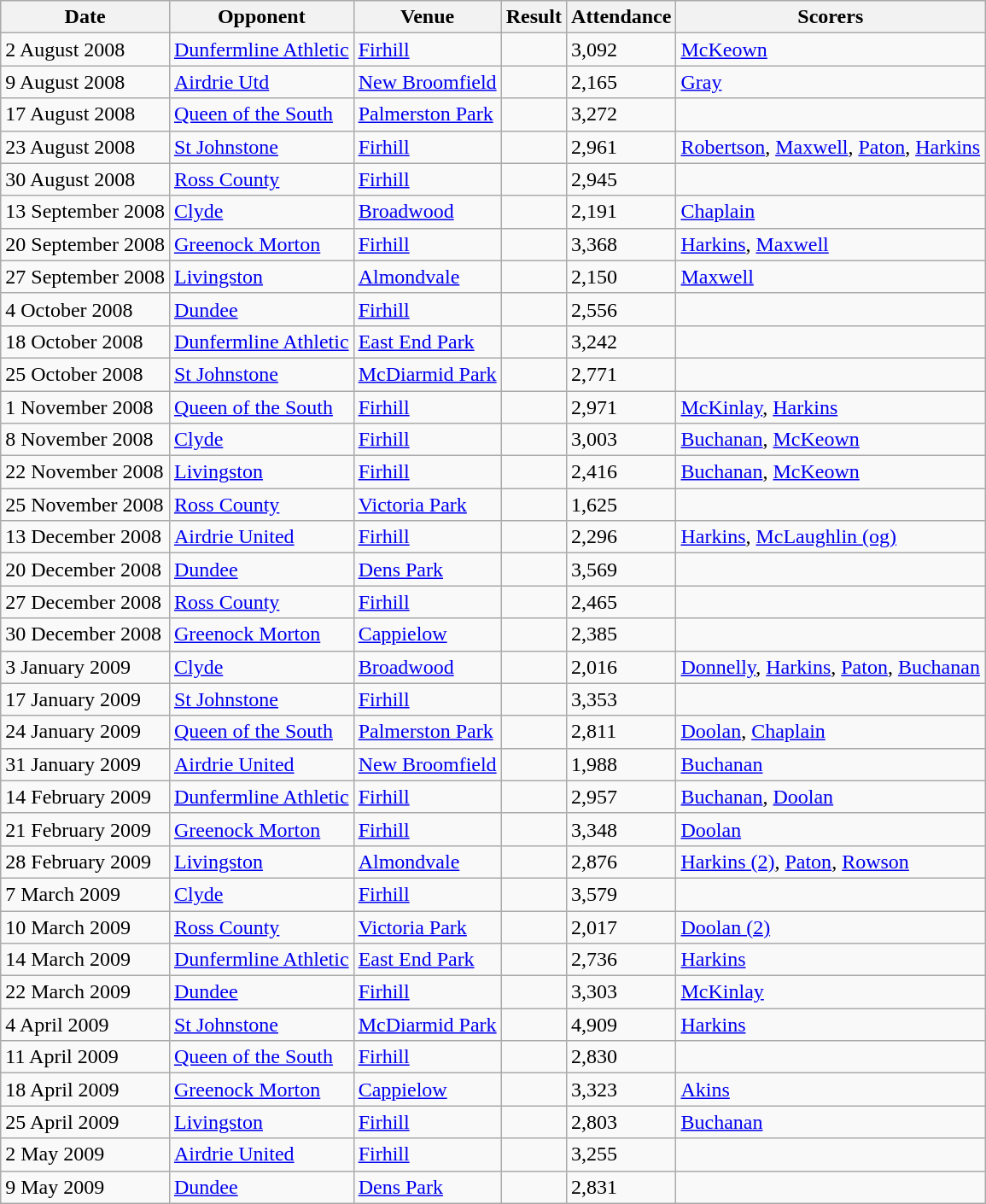<table class="wikitable">
<tr>
<th>Date</th>
<th>Opponent</th>
<th>Venue</th>
<th>Result</th>
<th>Attendance</th>
<th>Scorers</th>
</tr>
<tr>
<td>2 August 2008</td>
<td><a href='#'>Dunfermline Athletic</a></td>
<td><a href='#'>Firhill</a></td>
<td></td>
<td>3,092</td>
<td><a href='#'>McKeown</a></td>
</tr>
<tr>
<td>9 August 2008</td>
<td><a href='#'>Airdrie Utd</a></td>
<td><a href='#'>New Broomfield</a></td>
<td></td>
<td>2,165</td>
<td><a href='#'>Gray</a></td>
</tr>
<tr>
<td>17 August 2008</td>
<td><a href='#'>Queen of the South</a></td>
<td><a href='#'>Palmerston Park</a></td>
<td></td>
<td>3,272</td>
<td></td>
</tr>
<tr>
<td>23 August 2008</td>
<td><a href='#'>St Johnstone</a></td>
<td><a href='#'>Firhill</a></td>
<td></td>
<td>2,961</td>
<td><a href='#'>Robertson</a>, <a href='#'>Maxwell</a>, <a href='#'>Paton</a>, <a href='#'>Harkins</a></td>
</tr>
<tr>
<td>30 August 2008</td>
<td><a href='#'>Ross County</a></td>
<td><a href='#'>Firhill</a></td>
<td></td>
<td>2,945</td>
<td></td>
</tr>
<tr>
<td>13 September 2008</td>
<td><a href='#'>Clyde</a></td>
<td><a href='#'>Broadwood</a></td>
<td></td>
<td>2,191</td>
<td><a href='#'>Chaplain</a></td>
</tr>
<tr>
<td>20 September 2008</td>
<td><a href='#'>Greenock Morton</a></td>
<td><a href='#'>Firhill</a></td>
<td></td>
<td>3,368</td>
<td><a href='#'>Harkins</a>, <a href='#'>Maxwell</a></td>
</tr>
<tr>
<td>27 September 2008</td>
<td><a href='#'>Livingston</a></td>
<td><a href='#'>Almondvale</a></td>
<td></td>
<td>2,150</td>
<td><a href='#'>Maxwell</a></td>
</tr>
<tr>
<td>4 October 2008</td>
<td><a href='#'>Dundee</a></td>
<td><a href='#'>Firhill</a></td>
<td></td>
<td>2,556</td>
<td></td>
</tr>
<tr>
<td>18 October 2008</td>
<td><a href='#'>Dunfermline Athletic</a></td>
<td><a href='#'>East End Park</a></td>
<td></td>
<td>3,242</td>
<td></td>
</tr>
<tr>
<td>25 October 2008</td>
<td><a href='#'>St Johnstone</a></td>
<td><a href='#'>McDiarmid Park</a></td>
<td></td>
<td>2,771</td>
<td></td>
</tr>
<tr>
<td>1 November 2008</td>
<td><a href='#'>Queen of the South</a></td>
<td><a href='#'>Firhill</a></td>
<td></td>
<td>2,971</td>
<td><a href='#'>McKinlay</a>, <a href='#'>Harkins</a></td>
</tr>
<tr>
<td>8 November 2008</td>
<td><a href='#'>Clyde</a></td>
<td><a href='#'>Firhill</a></td>
<td></td>
<td>3,003</td>
<td><a href='#'>Buchanan</a>, <a href='#'>McKeown</a></td>
</tr>
<tr>
<td>22 November 2008</td>
<td><a href='#'>Livingston</a></td>
<td><a href='#'>Firhill</a></td>
<td></td>
<td>2,416</td>
<td><a href='#'>Buchanan</a>, <a href='#'>McKeown</a></td>
</tr>
<tr>
<td>25 November 2008</td>
<td><a href='#'>Ross County</a></td>
<td><a href='#'>Victoria Park</a></td>
<td></td>
<td>1,625</td>
<td></td>
</tr>
<tr>
<td>13 December 2008</td>
<td><a href='#'>Airdrie United</a></td>
<td><a href='#'>Firhill</a></td>
<td></td>
<td>2,296</td>
<td><a href='#'>Harkins</a>, <a href='#'>McLaughlin (og)</a></td>
</tr>
<tr>
<td>20 December 2008</td>
<td><a href='#'>Dundee</a></td>
<td><a href='#'>Dens Park</a></td>
<td></td>
<td>3,569</td>
<td></td>
</tr>
<tr>
<td>27 December 2008</td>
<td><a href='#'>Ross County</a></td>
<td><a href='#'>Firhill</a></td>
<td></td>
<td>2,465</td>
<td></td>
</tr>
<tr>
<td>30 December 2008</td>
<td><a href='#'>Greenock Morton</a></td>
<td><a href='#'>Cappielow</a></td>
<td></td>
<td>2,385</td>
<td></td>
</tr>
<tr>
<td>3 January 2009</td>
<td><a href='#'>Clyde</a></td>
<td><a href='#'>Broadwood</a></td>
<td></td>
<td>2,016</td>
<td><a href='#'>Donnelly</a>, <a href='#'>Harkins</a>, <a href='#'>Paton</a>, <a href='#'>Buchanan</a></td>
</tr>
<tr>
<td>17 January 2009</td>
<td><a href='#'>St Johnstone</a></td>
<td><a href='#'>Firhill</a></td>
<td></td>
<td>3,353</td>
<td></td>
</tr>
<tr>
<td>24 January 2009</td>
<td><a href='#'>Queen of the South</a></td>
<td><a href='#'>Palmerston Park</a></td>
<td></td>
<td>2,811</td>
<td><a href='#'>Doolan</a>, <a href='#'>Chaplain</a></td>
</tr>
<tr>
<td>31 January 2009</td>
<td><a href='#'>Airdrie United</a></td>
<td><a href='#'>New Broomfield</a></td>
<td></td>
<td>1,988</td>
<td><a href='#'>Buchanan</a></td>
</tr>
<tr>
<td>14 February 2009</td>
<td><a href='#'>Dunfermline Athletic</a></td>
<td><a href='#'>Firhill</a></td>
<td></td>
<td>2,957</td>
<td><a href='#'>Buchanan</a>, <a href='#'>Doolan</a></td>
</tr>
<tr>
<td>21 February 2009</td>
<td><a href='#'>Greenock Morton</a></td>
<td><a href='#'>Firhill</a></td>
<td></td>
<td>3,348</td>
<td><a href='#'>Doolan</a></td>
</tr>
<tr>
<td>28 February 2009</td>
<td><a href='#'>Livingston</a></td>
<td><a href='#'>Almondvale</a></td>
<td></td>
<td>2,876</td>
<td><a href='#'>Harkins (2)</a>, <a href='#'>Paton</a>, <a href='#'>Rowson</a></td>
</tr>
<tr>
<td>7 March 2009</td>
<td><a href='#'>Clyde</a></td>
<td><a href='#'>Firhill</a></td>
<td></td>
<td>3,579</td>
<td></td>
</tr>
<tr>
<td>10 March 2009</td>
<td><a href='#'>Ross County</a></td>
<td><a href='#'>Victoria Park</a></td>
<td></td>
<td>2,017</td>
<td><a href='#'>Doolan (2)</a></td>
</tr>
<tr>
<td>14 March 2009</td>
<td><a href='#'>Dunfermline Athletic</a></td>
<td><a href='#'>East End Park</a></td>
<td></td>
<td>2,736</td>
<td><a href='#'>Harkins</a></td>
</tr>
<tr>
<td>22 March 2009</td>
<td><a href='#'>Dundee</a></td>
<td><a href='#'>Firhill</a></td>
<td></td>
<td>3,303</td>
<td><a href='#'>McKinlay</a></td>
</tr>
<tr>
<td>4 April 2009</td>
<td><a href='#'>St Johnstone</a></td>
<td><a href='#'>McDiarmid Park</a></td>
<td></td>
<td>4,909</td>
<td><a href='#'>Harkins</a></td>
</tr>
<tr>
<td>11 April 2009</td>
<td><a href='#'>Queen of the South</a></td>
<td><a href='#'>Firhill</a></td>
<td></td>
<td>2,830</td>
<td></td>
</tr>
<tr>
<td>18 April 2009</td>
<td><a href='#'>Greenock Morton</a></td>
<td><a href='#'>Cappielow</a></td>
<td></td>
<td>3,323</td>
<td><a href='#'>Akins</a></td>
</tr>
<tr>
<td>25 April 2009</td>
<td><a href='#'>Livingston</a></td>
<td><a href='#'>Firhill</a></td>
<td></td>
<td>2,803</td>
<td><a href='#'>Buchanan</a></td>
</tr>
<tr>
<td>2 May 2009</td>
<td><a href='#'>Airdrie United</a></td>
<td><a href='#'>Firhill</a></td>
<td></td>
<td>3,255</td>
<td></td>
</tr>
<tr>
<td>9 May 2009</td>
<td><a href='#'>Dundee</a></td>
<td><a href='#'>Dens Park</a></td>
<td></td>
<td>2,831</td>
<td></td>
</tr>
</table>
